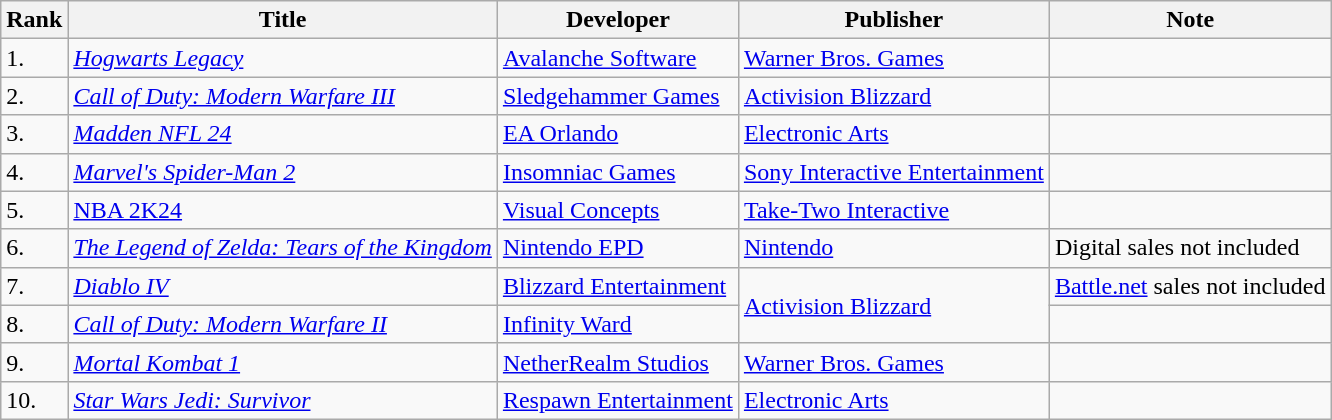<table class="wikitable">
<tr>
<th>Rank</th>
<th>Title</th>
<th>Developer</th>
<th>Publisher</th>
<th>Note</th>
</tr>
<tr>
<td>1.</td>
<td><em><a href='#'>Hogwarts Legacy</a></em></td>
<td><a href='#'>Avalanche Software</a></td>
<td><a href='#'>Warner Bros. Games</a></td>
<td></td>
</tr>
<tr>
<td>2.</td>
<td><em><a href='#'>Call of Duty: Modern Warfare III</a></em></td>
<td><a href='#'>Sledgehammer Games</a></td>
<td><a href='#'>Activision Blizzard</a></td>
<td></td>
</tr>
<tr>
<td>3.</td>
<td><em><a href='#'>Madden NFL 24</a></em></td>
<td><a href='#'>EA Orlando</a></td>
<td><a href='#'>Electronic Arts</a></td>
<td></td>
</tr>
<tr>
<td>4.</td>
<td><em><a href='#'>Marvel's Spider-Man 2</a></em></td>
<td><a href='#'>Insomniac Games</a></td>
<td><a href='#'>Sony Interactive Entertainment</a></td>
<td></td>
</tr>
<tr>
<td>5.</td>
<td><a href='#'>NBA 2K24</a></td>
<td><a href='#'>Visual Concepts</a></td>
<td><a href='#'>Take-Two Interactive</a></td>
<td></td>
</tr>
<tr>
<td>6.</td>
<td><em><a href='#'>The Legend of Zelda: Tears of the Kingdom</a></em></td>
<td><a href='#'>Nintendo EPD</a></td>
<td><a href='#'>Nintendo</a></td>
<td>Digital sales not included</td>
</tr>
<tr>
<td>7.</td>
<td><em><a href='#'>Diablo IV</a></em></td>
<td><a href='#'>Blizzard Entertainment</a></td>
<td rowspan="2"><a href='#'>Activision Blizzard</a></td>
<td><a href='#'>Battle.net</a> sales not included</td>
</tr>
<tr>
<td>8.</td>
<td><em><a href='#'>Call of Duty: Modern Warfare II</a></em></td>
<td><a href='#'>Infinity Ward</a></td>
<td></td>
</tr>
<tr>
<td>9.</td>
<td><em><a href='#'>Mortal Kombat 1</a></em></td>
<td><a href='#'>NetherRealm Studios</a></td>
<td><a href='#'>Warner Bros. Games</a></td>
<td></td>
</tr>
<tr>
<td>10.</td>
<td><em><a href='#'>Star Wars Jedi: Survivor</a></em></td>
<td><a href='#'>Respawn Entertainment</a></td>
<td><a href='#'>Electronic Arts</a></td>
<td></td>
</tr>
</table>
